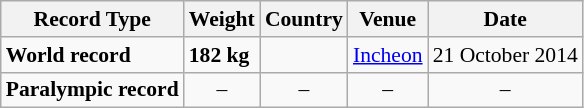<table class="wikitable" style="font-size:90%">
<tr>
<th>Record Type</th>
<th>Weight</th>
<th>Country</th>
<th>Venue</th>
<th>Date</th>
</tr>
<tr>
<td><strong>World record</strong></td>
<td><strong>182 kg</strong></td>
<td></td>
<td><a href='#'>Incheon</a></td>
<td>21 October 2014</td>
</tr>
<tr>
<td><strong>Paralympic record</strong></td>
<td align="center">–</td>
<td align="center">–</td>
<td align="center">–</td>
<td align="center">–</td>
</tr>
</table>
